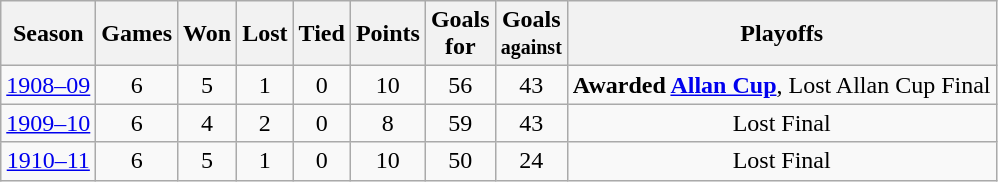<table class="wikitable">
<tr>
<th>Season</th>
<th>Games</th>
<th>Won</th>
<th>Lost</th>
<th>Tied</th>
<th>Points</th>
<th>Goals<br>for</th>
<th>Goals<br><small>against</small></th>
<th>Playoffs</th>
</tr>
<tr align="center">
<td><a href='#'>1908–09</a></td>
<td>6</td>
<td>5</td>
<td>1</td>
<td>0</td>
<td>10</td>
<td>56</td>
<td>43</td>
<td><strong>Awarded <a href='#'>Allan Cup</a></strong>, Lost Allan Cup Final</td>
</tr>
<tr align="center">
<td><a href='#'>1909–10</a></td>
<td>6</td>
<td>4</td>
<td>2</td>
<td>0</td>
<td>8</td>
<td>59</td>
<td>43</td>
<td>Lost Final</td>
</tr>
<tr align="center">
<td><a href='#'>1910–11</a></td>
<td>6</td>
<td>5</td>
<td>1</td>
<td>0</td>
<td>10</td>
<td>50</td>
<td>24</td>
<td>Lost Final</td>
</tr>
</table>
